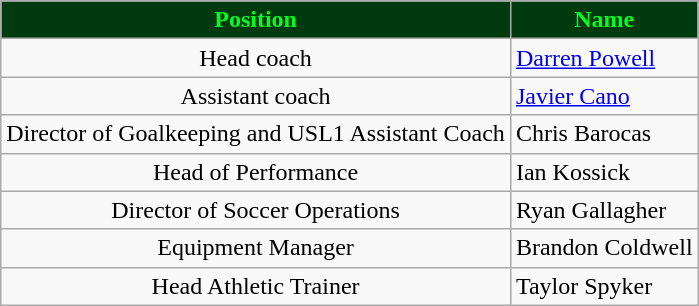<table class="wikitable" style="text-align:center;">
<tr>
<th style="background:#003a0e; color:#00FE1E;"; border:2px solid #5FAFE4;>Position</th>
<th style="background:#003a0e; color:#00FE1E;"; border:2px solid #5FAFE4;>Name</th>
</tr>
<tr>
<td>Head coach</td>
<td align=left> <a href='#'>Darren Powell</a></td>
</tr>
<tr>
<td>Assistant coach</td>
<td align=left> <a href='#'>Javier Cano</a></td>
</tr>
<tr>
<td>Director of Goalkeeping and USL1 Assistant Coach</td>
<td align=left> Chris Barocas</td>
</tr>
<tr>
<td>Head of Performance</td>
<td align=left> Ian Kossick</td>
</tr>
<tr>
<td>Director of Soccer Operations</td>
<td align=left> Ryan Gallagher</td>
</tr>
<tr>
<td>Equipment Manager</td>
<td align=left> Brandon Coldwell</td>
</tr>
<tr>
<td>Head Athletic Trainer</td>
<td align=left> Taylor Spyker</td>
</tr>
</table>
